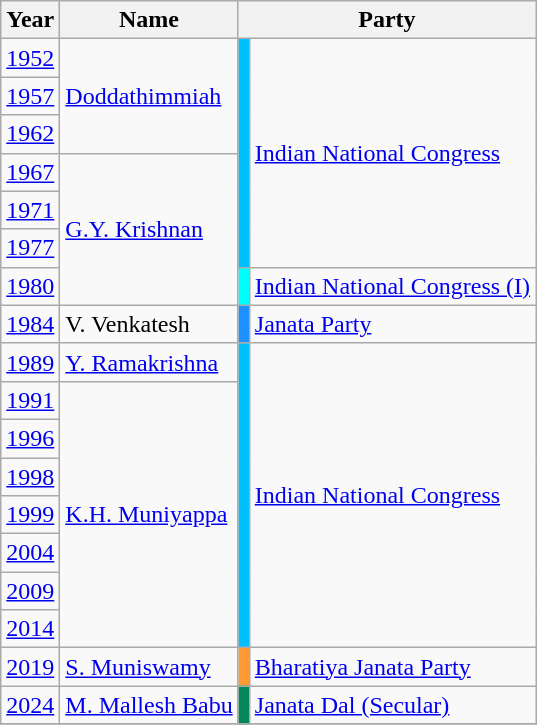<table class="wikitable sortable">
<tr>
<th>Year</th>
<th>Name</th>
<th colspan=2>Party</th>
</tr>
<tr>
<td><a href='#'>1952</a></td>
<td rowspan="3"><a href='#'>Doddathimmiah</a></td>
<td rowspan="6" style="background-color:#00BFFF"></td>
<td rowspan="6"><a href='#'>Indian National Congress</a></td>
</tr>
<tr>
<td><a href='#'>1957</a></td>
</tr>
<tr>
<td><a href='#'>1962</a></td>
</tr>
<tr>
<td><a href='#'>1967</a></td>
<td rowspan="4"><a href='#'>G.Y. Krishnan</a></td>
</tr>
<tr>
<td><a href='#'>1971</a></td>
</tr>
<tr>
<td><a href='#'>1977</a></td>
</tr>
<tr>
<td><a href='#'>1980</a></td>
<td style="background-color:#00FFFF"></td>
<td><a href='#'>Indian National Congress (I)</a></td>
</tr>
<tr>
<td><a href='#'>1984</a></td>
<td>V. Venkatesh</td>
<td style="background-color:#1E90FF"></td>
<td><a href='#'>Janata Party</a></td>
</tr>
<tr>
<td><a href='#'>1989</a></td>
<td><a href='#'>Y. Ramakrishna</a></td>
<td rowspan="8" style="background-color:#00BFFF"></td>
<td rowspan="8"><a href='#'>Indian National Congress</a></td>
</tr>
<tr>
<td><a href='#'>1991</a></td>
<td rowspan="7"><a href='#'>K.H. Muniyappa</a></td>
</tr>
<tr>
<td><a href='#'>1996</a></td>
</tr>
<tr>
<td><a href='#'>1998</a></td>
</tr>
<tr>
<td><a href='#'>1999</a></td>
</tr>
<tr>
<td><a href='#'>2004</a></td>
</tr>
<tr>
<td><a href='#'>2009</a></td>
</tr>
<tr>
<td><a href='#'>2014</a></td>
</tr>
<tr>
<td><a href='#'>2019</a></td>
<td><a href='#'>S. Muniswamy</a></td>
<td style="background-color:#FF9933"></td>
<td><a href='#'>Bharatiya Janata Party</a></td>
</tr>
<tr>
<td><a href='#'>2024</a></td>
<td><a href='#'>M. Mallesh Babu</a></td>
<td style="background-color:#02865A"></td>
<td><a href='#'>Janata Dal (Secular)</a></td>
</tr>
<tr>
</tr>
</table>
